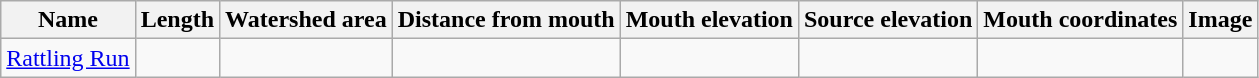<table class="wikitable">
<tr>
<th>Name</th>
<th>Length</th>
<th>Watershed area</th>
<th>Distance from mouth</th>
<th>Mouth elevation</th>
<th>Source elevation</th>
<th>Mouth coordinates</th>
<th>Image</th>
</tr>
<tr>
<td><a href='#'>Rattling Run</a></td>
<td></td>
<td></td>
<td></td>
<td></td>
<td></td>
<td></td>
<td></td>
</tr>
</table>
